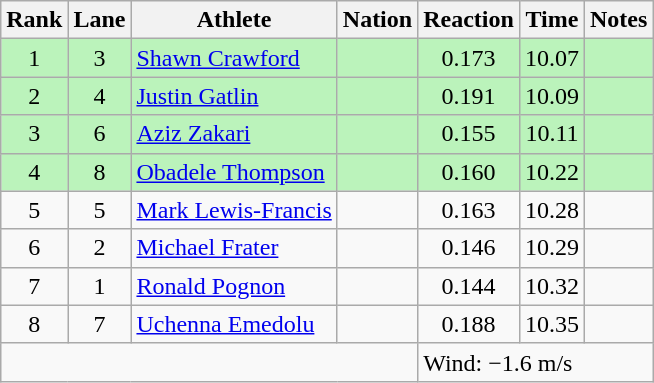<table class="wikitable sortable" style="text-align:center">
<tr>
<th>Rank</th>
<th>Lane</th>
<th>Athlete</th>
<th>Nation</th>
<th>Reaction</th>
<th>Time</th>
<th>Notes</th>
</tr>
<tr bgcolor=bbf3bb>
<td>1</td>
<td>3</td>
<td align="left"><a href='#'>Shawn Crawford</a></td>
<td align="left"></td>
<td align=center>0.173</td>
<td>10.07</td>
<td></td>
</tr>
<tr bgcolor=bbf3bb>
<td>2</td>
<td>4</td>
<td align="left"><a href='#'>Justin Gatlin</a></td>
<td align="left"></td>
<td align=center>0.191</td>
<td>10.09</td>
<td></td>
</tr>
<tr bgcolor=bbf3bb>
<td>3</td>
<td>6</td>
<td align="left"><a href='#'>Aziz Zakari</a></td>
<td align="left"></td>
<td align=center>0.155</td>
<td>10.11</td>
<td></td>
</tr>
<tr bgcolor=bbf3bb>
<td>4</td>
<td>8</td>
<td align="left"><a href='#'>Obadele Thompson</a></td>
<td align="left"></td>
<td align=center>0.160</td>
<td>10.22</td>
<td></td>
</tr>
<tr>
<td>5</td>
<td>5</td>
<td align="left"><a href='#'>Mark Lewis-Francis</a></td>
<td align="left"></td>
<td align=center>0.163</td>
<td>10.28</td>
<td></td>
</tr>
<tr>
<td>6</td>
<td>2</td>
<td align="left"><a href='#'>Michael Frater</a></td>
<td align="left"></td>
<td align=center>0.146</td>
<td>10.29</td>
<td></td>
</tr>
<tr>
<td>7</td>
<td>1</td>
<td align="left"><a href='#'>Ronald Pognon</a></td>
<td align="left"></td>
<td align=center>0.144</td>
<td>10.32</td>
<td></td>
</tr>
<tr>
<td>8</td>
<td>7</td>
<td align="left"><a href='#'>Uchenna Emedolu</a></td>
<td align="left"></td>
<td align=center>0.188</td>
<td>10.35</td>
<td></td>
</tr>
<tr class="sortbottom">
<td colspan=4></td>
<td colspan="3" style="text-align:left;">Wind: −1.6 m/s</td>
</tr>
</table>
